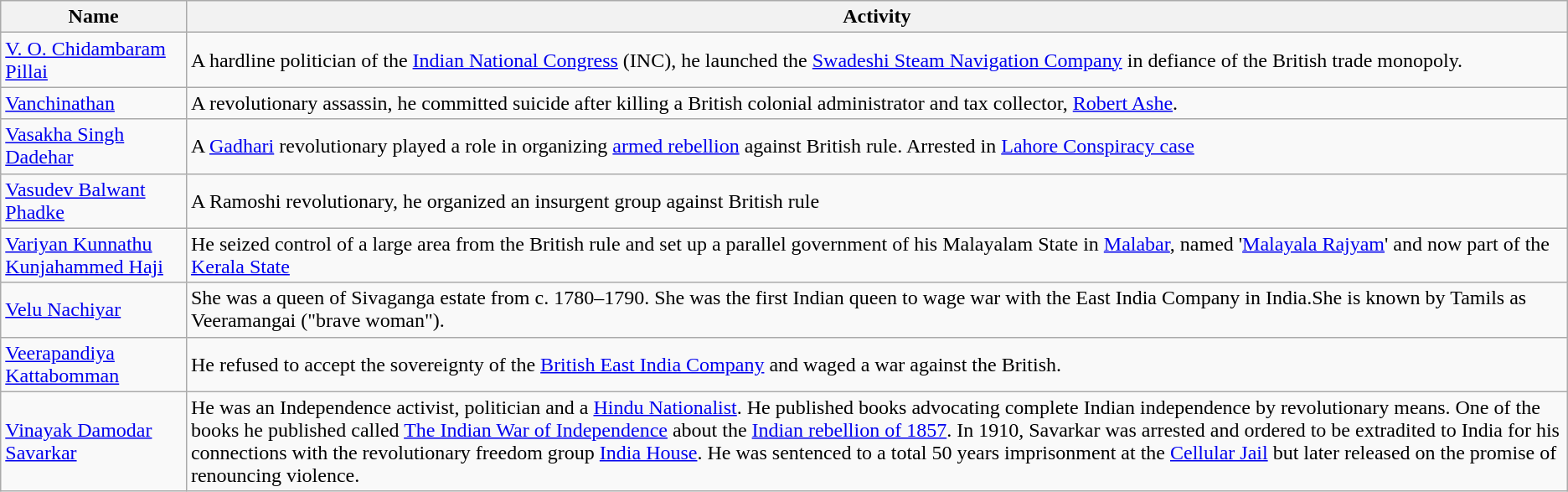<table class="wikitable">
<tr>
<th>Name</th>
<th>Activity</th>
</tr>
<tr>
<td><a href='#'>V. O. Chidambaram Pillai</a></td>
<td>A hardline politician of the <a href='#'>Indian National Congress</a> (INC), he launched the <a href='#'>Swadeshi Steam Navigation Company</a> in defiance of the British trade monopoly.</td>
</tr>
<tr>
<td><a href='#'>Vanchinathan</a></td>
<td>A revolutionary assassin, he committed suicide after killing a British colonial administrator and tax collector, <a href='#'>Robert Ashe</a>.</td>
</tr>
<tr>
<td><a href='#'>Vasakha Singh Dadehar</a></td>
<td>A <a href='#'>Gadhari</a> revolutionary played a role in organizing <a href='#'>armed rebellion</a> against British rule. Arrested in <a href='#'>Lahore Conspiracy case</a></td>
</tr>
<tr>
<td><a href='#'>Vasudev Balwant Phadke</a></td>
<td>A Ramoshi revolutionary, he organized an insurgent group against British rule</td>
</tr>
<tr>
<td><a href='#'>Variyan Kunnathu Kunjahammed Haji</a></td>
<td>He seized control of a large area from the British rule and set up a parallel government of his Malayalam State in <a href='#'>Malabar</a>, named '<a href='#'>Malayala Rajyam</a>' and now part of the <a href='#'>Kerala State</a></td>
</tr>
<tr>
<td><a href='#'>Velu Nachiyar</a></td>
<td>She was a queen of Sivaganga estate from c. 1780–1790. She was the first Indian queen to wage war with the East India Company in India.She is known by Tamils  as Veeramangai ("brave woman").</td>
</tr>
<tr>
<td><a href='#'>Veerapandiya Kattabomman</a></td>
<td>He refused to accept the sovereignty of the <a href='#'>British East India Company</a> and waged a war against the British.</td>
</tr>
<tr>
<td><a href='#'>Vinayak Damodar Savarkar</a></td>
<td>He was an Independence activist, politician and a <a href='#'>Hindu Nationalist</a>. He published books advocating complete Indian independence by revolutionary means. One of the books he published called <a href='#'>The Indian War of Independence</a>  about the <a href='#'>Indian rebellion of 1857</a>. In 1910, Savarkar was arrested and ordered to be extradited to India for his connections with the revolutionary freedom group <a href='#'>India House</a>. He was sentenced to a total 50 years imprisonment at the <a href='#'>Cellular Jail</a> but later released on the promise of renouncing violence.</td>
</tr>
</table>
